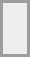<table border="0" cellpadding="4" cellspacing="4" style="margin:auto; border:2px solid #9d9d9d; background:#eee;">
<tr>
<td><br><div></div></td>
</tr>
</table>
